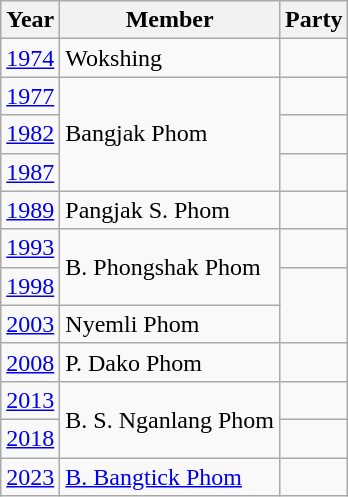<table class="wikitable sortable">
<tr>
<th>Year</th>
<th>Member</th>
<th colspan="2">Party</th>
</tr>
<tr>
<td><a href='#'>1974</a></td>
<td>Wokshing</td>
<td></td>
</tr>
<tr>
<td><a href='#'>1977</a></td>
<td rowspan=3>Bangjak Phom</td>
<td></td>
</tr>
<tr>
<td><a href='#'>1982</a></td>
<td></td>
</tr>
<tr>
<td><a href='#'>1987</a></td>
</tr>
<tr>
<td><a href='#'>1989</a></td>
<td>Pangjak S. Phom</td>
<td></td>
</tr>
<tr>
<td><a href='#'>1993</a></td>
<td rowspan=2>B. Phongshak Phom</td>
<td></td>
</tr>
<tr>
<td><a href='#'>1998</a></td>
</tr>
<tr>
<td><a href='#'>2003</a></td>
<td>Nyemli Phom</td>
</tr>
<tr>
<td><a href='#'>2008</a></td>
<td>P. Dako Phom</td>
<td></td>
</tr>
<tr>
<td><a href='#'>2013</a></td>
<td rowspan=2>B. S. Nganlang Phom</td>
<td></td>
</tr>
<tr>
<td><a href='#'>2018</a></td>
<td></td>
</tr>
<tr>
<td><a href='#'>2023</a></td>
<td><a href='#'>B. Bangtick Phom</a></td>
<td></td>
</tr>
</table>
